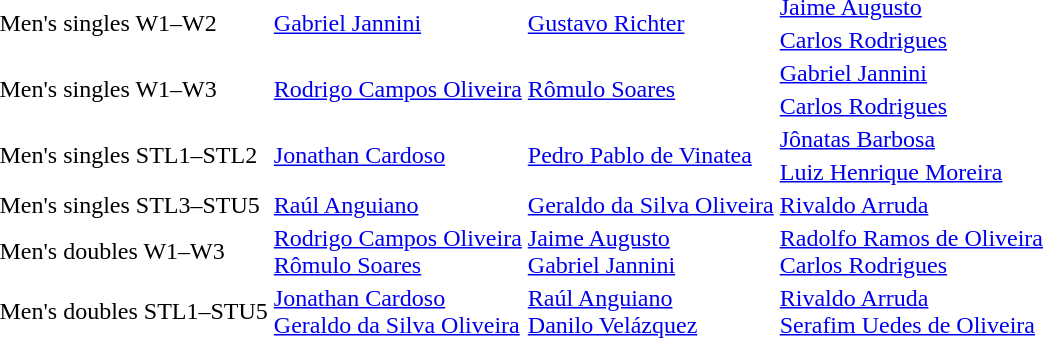<table>
<tr>
<td rowspan="2">Men's singles W1–W2</td>
<td rowspan="2"> <a href='#'>Gabriel Jannini</a></td>
<td rowspan="2"> <a href='#'>Gustavo Richter</a></td>
<td> <a href='#'>Jaime Augusto</a></td>
</tr>
<tr>
<td> <a href='#'>Carlos Rodrigues</a></td>
</tr>
<tr>
<td rowspan="2">Men's singles W1–W3</td>
<td rowspan="2"> <a href='#'>Rodrigo Campos Oliveira</a></td>
<td rowspan="2"> <a href='#'>Rômulo Soares</a></td>
<td> <a href='#'>Gabriel Jannini</a></td>
</tr>
<tr>
<td> <a href='#'>Carlos Rodrigues</a></td>
</tr>
<tr>
<td rowspan="2">Men's singles STL1–STL2</td>
<td rowspan="2"> <a href='#'>Jonathan Cardoso</a></td>
<td rowspan="2"> <a href='#'>Pedro Pablo de Vinatea</a></td>
<td> <a href='#'>Jônatas Barbosa</a></td>
</tr>
<tr>
<td> <a href='#'>Luiz Henrique Moreira</a></td>
</tr>
<tr>
<td>Men's singles STL3–STU5</td>
<td> <a href='#'>Raúl Anguiano</a></td>
<td> <a href='#'>Geraldo da Silva Oliveira</a></td>
<td> <a href='#'>Rivaldo Arruda</a></td>
</tr>
<tr>
<td>Men's doubles W1–W3</td>
<td> <a href='#'>Rodrigo Campos Oliveira</a> <br> <a href='#'>Rômulo Soares</a></td>
<td> <a href='#'>Jaime Augusto</a> <br> <a href='#'>Gabriel Jannini</a></td>
<td> <a href='#'>Radolfo Ramos de Oliveira</a><br> <a href='#'>Carlos Rodrigues</a></td>
</tr>
<tr>
<td>Men's doubles STL1–STU5</td>
<td> <a href='#'>Jonathan Cardoso</a> <br> <a href='#'>Geraldo da Silva Oliveira</a></td>
<td> <a href='#'>Raúl Anguiano</a> <br> <a href='#'>Danilo Velázquez</a></td>
<td> <a href='#'>Rivaldo Arruda</a> <br> <a href='#'>Serafim Uedes de Oliveira</a></td>
</tr>
</table>
